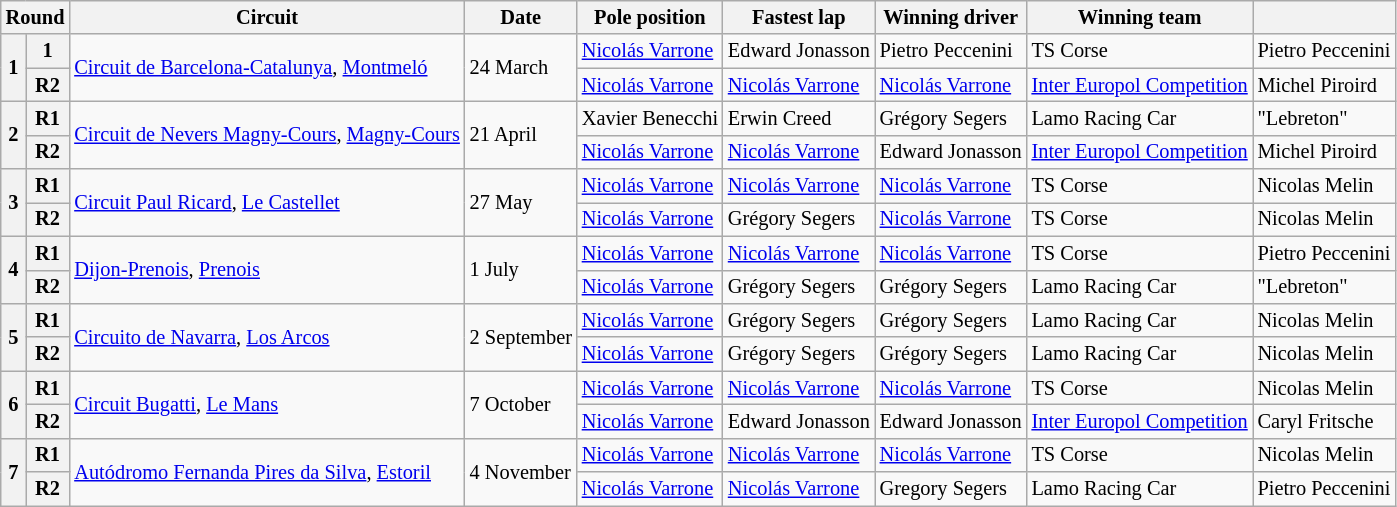<table class="wikitable" style="font-size: 85%">
<tr>
<th colspan=2>Round</th>
<th>Circuit</th>
<th>Date</th>
<th>Pole position</th>
<th>Fastest lap</th>
<th>Winning driver</th>
<th>Winning team</th>
<th></th>
</tr>
<tr>
<th rowspan=2>1</th>
<th>1</th>
<td rowspan=2> <a href='#'>Circuit de Barcelona-Catalunya</a>, <a href='#'>Montmeló</a></td>
<td rowspan=2>24 March</td>
<td> <a href='#'>Nicolás Varrone</a></td>
<td> Edward Jonasson</td>
<td> Pietro Peccenini</td>
<td> TS Corse</td>
<td> Pietro Peccenini</td>
</tr>
<tr>
<th>R2</th>
<td> <a href='#'>Nicolás Varrone</a></td>
<td> <a href='#'>Nicolás Varrone</a></td>
<td> <a href='#'>Nicolás Varrone</a></td>
<td> <a href='#'>Inter Europol Competition</a></td>
<td> Michel Piroird</td>
</tr>
<tr>
<th rowspan=2>2</th>
<th>R1</th>
<td rowspan=2> <a href='#'>Circuit de Nevers Magny-Cours</a>, <a href='#'>Magny-Cours</a></td>
<td rowspan=2>21 April</td>
<td> Xavier Benecchi</td>
<td> Erwin Creed</td>
<td> Grégory Segers</td>
<td> Lamo Racing Car</td>
<td> "Lebreton"</td>
</tr>
<tr>
<th>R2</th>
<td> <a href='#'>Nicolás Varrone</a></td>
<td> <a href='#'>Nicolás Varrone</a></td>
<td> Edward Jonasson</td>
<td> <a href='#'>Inter Europol Competition</a></td>
<td> Michel Piroird</td>
</tr>
<tr>
<th rowspan=2>3</th>
<th>R1</th>
<td rowspan=2> <a href='#'>Circuit Paul Ricard</a>, <a href='#'>Le Castellet</a></td>
<td rowspan=2>27 May</td>
<td> <a href='#'>Nicolás Varrone</a></td>
<td> <a href='#'>Nicolás Varrone</a></td>
<td> <a href='#'>Nicolás Varrone</a></td>
<td> TS Corse</td>
<td> Nicolas Melin</td>
</tr>
<tr>
<th>R2</th>
<td> <a href='#'>Nicolás Varrone</a></td>
<td> Grégory Segers</td>
<td> <a href='#'>Nicolás Varrone</a></td>
<td> TS Corse</td>
<td> Nicolas Melin</td>
</tr>
<tr>
<th rowspan=2>4</th>
<th>R1</th>
<td rowspan=2> <a href='#'>Dijon-Prenois</a>, <a href='#'>Prenois</a></td>
<td rowspan=2>1 July</td>
<td> <a href='#'>Nicolás Varrone</a></td>
<td> <a href='#'>Nicolás Varrone</a></td>
<td> <a href='#'>Nicolás Varrone</a></td>
<td> TS Corse</td>
<td> Pietro Peccenini</td>
</tr>
<tr>
<th>R2</th>
<td> <a href='#'>Nicolás Varrone</a></td>
<td> Grégory Segers</td>
<td> Grégory Segers</td>
<td> Lamo Racing Car</td>
<td> "Lebreton"</td>
</tr>
<tr>
<th rowspan=2>5</th>
<th>R1</th>
<td rowspan=2> <a href='#'>Circuito de Navarra</a>, <a href='#'>Los Arcos</a></td>
<td rowspan=2>2 September</td>
<td> <a href='#'>Nicolás Varrone</a></td>
<td> Grégory Segers</td>
<td> Grégory Segers</td>
<td> Lamo Racing Car</td>
<td> Nicolas Melin</td>
</tr>
<tr>
<th>R2</th>
<td> <a href='#'>Nicolás Varrone</a></td>
<td> Grégory Segers</td>
<td> Grégory Segers</td>
<td> Lamo Racing Car</td>
<td> Nicolas Melin</td>
</tr>
<tr>
<th rowspan=2>6</th>
<th>R1</th>
<td rowspan=2> <a href='#'>Circuit Bugatti</a>, <a href='#'>Le Mans</a></td>
<td rowspan=2>7 October</td>
<td> <a href='#'>Nicolás Varrone</a></td>
<td> <a href='#'>Nicolás Varrone</a></td>
<td> <a href='#'>Nicolás Varrone</a></td>
<td> TS Corse</td>
<td> Nicolas Melin</td>
</tr>
<tr>
<th>R2</th>
<td> <a href='#'>Nicolás Varrone</a></td>
<td> Edward Jonasson</td>
<td> Edward Jonasson</td>
<td> <a href='#'>Inter Europol Competition</a></td>
<td> Caryl Fritsche</td>
</tr>
<tr>
<th rowspan=2>7</th>
<th>R1</th>
<td rowspan=2> <a href='#'>Autódromo Fernanda Pires da Silva</a>, <a href='#'>Estoril</a></td>
<td rowspan=2>4 November</td>
<td> <a href='#'>Nicolás Varrone</a></td>
<td> <a href='#'>Nicolás Varrone</a></td>
<td> <a href='#'>Nicolás Varrone</a></td>
<td> TS Corse</td>
<td> Nicolas Melin</td>
</tr>
<tr>
<th>R2</th>
<td> <a href='#'>Nicolás Varrone</a></td>
<td> <a href='#'>Nicolás Varrone</a></td>
<td> Gregory Segers</td>
<td> Lamo Racing Car</td>
<td> Pietro Peccenini</td>
</tr>
</table>
